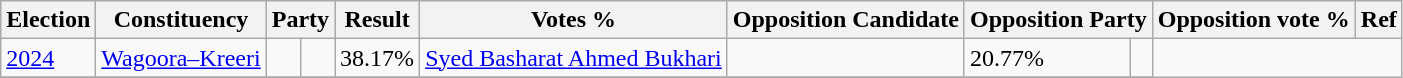<table class="wikitable sortable">
<tr>
<th>Election</th>
<th>Constituency</th>
<th colspan="2">Party</th>
<th>Result</th>
<th>Votes %</th>
<th>Opposition Candidate</th>
<th colspan="2">Opposition Party</th>
<th>Opposition vote %</th>
<th>Ref</th>
</tr>
<tr>
<td><a href='#'>2024</a></td>
<td><a href='#'>Wagoora–Kreeri</a></td>
<td></td>
<td></td>
<td>38.17%</td>
<td><a href='#'>Syed Basharat Ahmed Bukhari</a></td>
<td></td>
<td>20.77%</td>
<td></td>
</tr>
<tr>
</tr>
</table>
